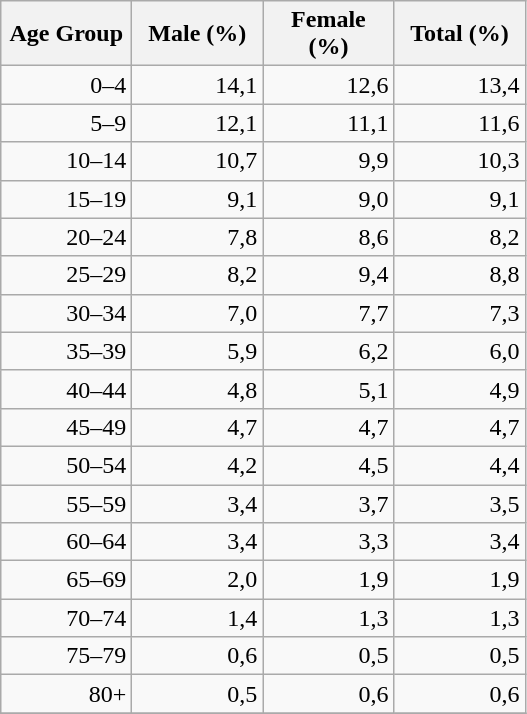<table class="wikitable">
<tr>
<th width="80pt">Age Group</th>
<th width="80pt">Male (%)</th>
<th width="80pt">Female (%)</th>
<th width="80pt">Total (%)</th>
</tr>
<tr>
<td align="right">0–4</td>
<td align="right">14,1</td>
<td align="right">12,6</td>
<td align="right">13,4</td>
</tr>
<tr>
<td align="right">5–9</td>
<td align="right">12,1</td>
<td align="right">11,1</td>
<td align="right">11,6</td>
</tr>
<tr>
<td align="right">10–14</td>
<td align="right">10,7</td>
<td align="right">9,9</td>
<td align="right">10,3</td>
</tr>
<tr>
<td align="right">15–19</td>
<td align="right">9,1</td>
<td align="right">9,0</td>
<td align="right">9,1</td>
</tr>
<tr>
<td align="right">20–24</td>
<td align="right">7,8</td>
<td align="right">8,6</td>
<td align="right">8,2</td>
</tr>
<tr>
<td align="right">25–29</td>
<td align="right">8,2</td>
<td align="right">9,4</td>
<td align="right">8,8</td>
</tr>
<tr>
<td align="right">30–34</td>
<td align="right">7,0</td>
<td align="right">7,7</td>
<td align="right">7,3</td>
</tr>
<tr>
<td align="right">35–39</td>
<td align="right">5,9</td>
<td align="right">6,2</td>
<td align="right">6,0</td>
</tr>
<tr>
<td align="right">40–44</td>
<td align="right">4,8</td>
<td align="right">5,1</td>
<td align="right">4,9</td>
</tr>
<tr>
<td align="right">45–49</td>
<td align="right">4,7</td>
<td align="right">4,7</td>
<td align="right">4,7</td>
</tr>
<tr>
<td align="right">50–54</td>
<td align="right">4,2</td>
<td align="right">4,5</td>
<td align="right">4,4</td>
</tr>
<tr>
<td align="right">55–59</td>
<td align="right">3,4</td>
<td align="right">3,7</td>
<td align="right">3,5</td>
</tr>
<tr>
<td align="right">60–64</td>
<td align="right">3,4</td>
<td align="right">3,3</td>
<td align="right">3,4</td>
</tr>
<tr>
<td align="right">65–69</td>
<td align="right">2,0</td>
<td align="right">1,9</td>
<td align="right">1,9</td>
</tr>
<tr>
<td align="right">70–74</td>
<td align="right">1,4</td>
<td align="right">1,3</td>
<td align="right">1,3</td>
</tr>
<tr>
<td align="right">75–79</td>
<td align="right">0,6</td>
<td align="right">0,5</td>
<td align="right">0,5</td>
</tr>
<tr>
<td align="right">80+</td>
<td align="right">0,5</td>
<td align="right">0,6</td>
<td align="right">0,6</td>
</tr>
<tr>
</tr>
</table>
